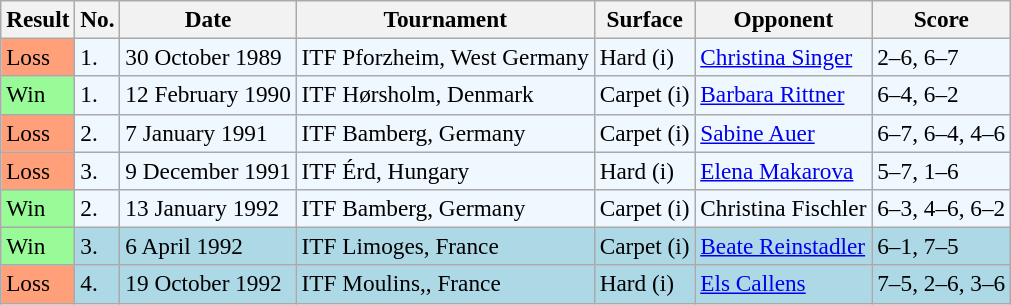<table class="sortable wikitable" style=font-size:97%>
<tr>
<th>Result</th>
<th>No.</th>
<th>Date</th>
<th>Tournament</th>
<th>Surface</th>
<th>Opponent</th>
<th class="unsortable">Score</th>
</tr>
<tr bgcolor=f0f8ff>
<td style="background:#ffa07a;">Loss</td>
<td>1.</td>
<td>30 October 1989</td>
<td>ITF Pforzheim, West Germany</td>
<td>Hard (i)</td>
<td> <a href='#'>Christina Singer</a></td>
<td>2–6, 6–7</td>
</tr>
<tr bgcolor=f0f8ff>
<td style="background:#98fb98;">Win</td>
<td>1.</td>
<td>12 February 1990</td>
<td>ITF Hørsholm, Denmark</td>
<td>Carpet (i)</td>
<td> <a href='#'>Barbara Rittner</a></td>
<td>6–4, 6–2</td>
</tr>
<tr style="background:#f0f8ff;">
<td style="background:#ffa07a;">Loss</td>
<td>2.</td>
<td>7 January 1991</td>
<td>ITF Bamberg, Germany</td>
<td>Carpet (i)</td>
<td> <a href='#'>Sabine Auer</a></td>
<td>6–7, 6–4, 4–6</td>
</tr>
<tr bgcolor="#f0f8ff">
<td style="background:#ffa07a;">Loss</td>
<td>3.</td>
<td>9 December 1991</td>
<td>ITF Érd, Hungary</td>
<td>Hard (i)</td>
<td> <a href='#'>Elena Makarova</a></td>
<td>5–7, 1–6</td>
</tr>
<tr bgcolor="#f0f8ff">
<td style="background:#98fb98;">Win</td>
<td>2.</td>
<td>13 January 1992</td>
<td>ITF Bamberg, Germany</td>
<td>Carpet (i)</td>
<td> Christina Fischler</td>
<td>6–3, 4–6, 6–2</td>
</tr>
<tr style="background:lightblue;">
<td style="background:#98fb98;">Win</td>
<td>3.</td>
<td>6 April 1992</td>
<td>ITF Limoges, France</td>
<td>Carpet (i)</td>
<td> <a href='#'>Beate Reinstadler</a></td>
<td>6–1, 7–5</td>
</tr>
<tr style="background:lightblue;">
<td style="background:#ffa07a;">Loss</td>
<td>4.</td>
<td>19 October 1992</td>
<td>ITF Moulins,, France</td>
<td>Hard (i)</td>
<td> <a href='#'>Els Callens</a></td>
<td>7–5, 2–6, 3–6</td>
</tr>
</table>
